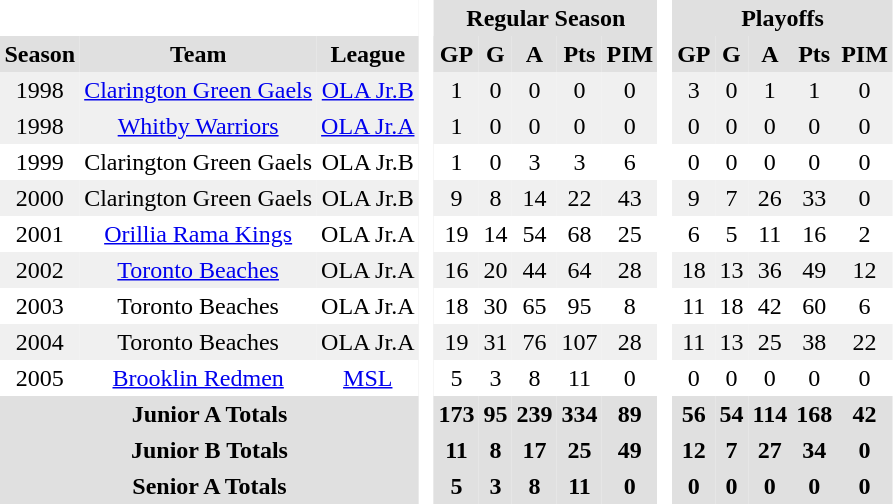<table BORDER="0" CELLPADDING="3" CELLSPACING="0">
<tr ALIGN="center" bgcolor="#e0e0e0">
<th colspan="3" bgcolor="#ffffff"> </th>
<th rowspan="99" bgcolor="#ffffff"> </th>
<th colspan="5">Regular Season</th>
<th rowspan="99" bgcolor="#ffffff"> </th>
<th colspan="5">Playoffs</th>
</tr>
<tr ALIGN="center" bgcolor="#e0e0e0">
<th>Season</th>
<th>Team</th>
<th>League</th>
<th>GP</th>
<th>G</th>
<th>A</th>
<th>Pts</th>
<th>PIM</th>
<th>GP</th>
<th>G</th>
<th>A</th>
<th>Pts</th>
<th>PIM</th>
</tr>
<tr ALIGN="center" bgcolor="#f0f0f0">
<td>1998</td>
<td><a href='#'>Clarington Green Gaels</a></td>
<td><a href='#'>OLA Jr.B</a></td>
<td>1</td>
<td>0</td>
<td>0</td>
<td>0</td>
<td>0</td>
<td>3</td>
<td>0</td>
<td>1</td>
<td>1</td>
<td>0</td>
</tr>
<tr ALIGN="center" bgcolor="#f0f0f0">
<td>1998</td>
<td><a href='#'>Whitby Warriors</a></td>
<td><a href='#'>OLA Jr.A</a></td>
<td>1</td>
<td>0</td>
<td>0</td>
<td>0</td>
<td>0</td>
<td>0</td>
<td>0</td>
<td>0</td>
<td>0</td>
<td>0</td>
</tr>
<tr ALIGN="center">
<td>1999</td>
<td>Clarington Green Gaels</td>
<td>OLA Jr.B</td>
<td>1</td>
<td>0</td>
<td>3</td>
<td>3</td>
<td>6</td>
<td>0</td>
<td>0</td>
<td>0</td>
<td>0</td>
<td>0</td>
</tr>
<tr ALIGN="center" bgcolor="#f0f0f0">
<td>2000</td>
<td>Clarington Green Gaels</td>
<td>OLA Jr.B</td>
<td>9</td>
<td>8</td>
<td>14</td>
<td>22</td>
<td>43</td>
<td>9</td>
<td>7</td>
<td>26</td>
<td>33</td>
<td>0</td>
</tr>
<tr ALIGN="center">
<td>2001</td>
<td><a href='#'>Orillia Rama Kings</a></td>
<td>OLA Jr.A</td>
<td>19</td>
<td>14</td>
<td>54</td>
<td>68</td>
<td>25</td>
<td>6</td>
<td>5</td>
<td>11</td>
<td>16</td>
<td>2</td>
</tr>
<tr ALIGN="center" bgcolor="#f0f0f0">
<td>2002</td>
<td><a href='#'>Toronto Beaches</a></td>
<td>OLA Jr.A</td>
<td>16</td>
<td>20</td>
<td>44</td>
<td>64</td>
<td>28</td>
<td>18</td>
<td>13</td>
<td>36</td>
<td>49</td>
<td>12</td>
</tr>
<tr ALIGN="center">
<td>2003</td>
<td>Toronto Beaches</td>
<td>OLA Jr.A</td>
<td>18</td>
<td>30</td>
<td>65</td>
<td>95</td>
<td>8</td>
<td>11</td>
<td>18</td>
<td>42</td>
<td>60</td>
<td>6</td>
</tr>
<tr ALIGN="center" bgcolor="#f0f0f0">
<td>2004</td>
<td>Toronto Beaches</td>
<td>OLA Jr.A</td>
<td>19</td>
<td>31</td>
<td>76</td>
<td>107</td>
<td>28</td>
<td>11</td>
<td>13</td>
<td>25</td>
<td>38</td>
<td>22</td>
</tr>
<tr ALIGN="center">
<td>2005</td>
<td><a href='#'>Brooklin Redmen</a></td>
<td><a href='#'>MSL</a></td>
<td>5</td>
<td>3</td>
<td>8</td>
<td>11</td>
<td>0</td>
<td>0</td>
<td>0</td>
<td>0</td>
<td>0</td>
<td>0</td>
</tr>
<tr ALIGN="center" bgcolor="#e0e0e0">
<th colspan="3">Junior A Totals</th>
<th>173</th>
<th>95</th>
<th>239</th>
<th>334</th>
<th>89</th>
<th>56</th>
<th>54</th>
<th>114</th>
<th>168</th>
<th>42</th>
</tr>
<tr ALIGN="center" bgcolor="#e0e0e0">
<th colspan="3">Junior B Totals</th>
<th>11</th>
<th>8</th>
<th>17</th>
<th>25</th>
<th>49</th>
<th>12</th>
<th>7</th>
<th>27</th>
<th>34</th>
<th>0</th>
</tr>
<tr ALIGN="center" bgcolor="#e0e0e0">
<th colspan="3">Senior A Totals</th>
<th>5</th>
<th>3</th>
<th>8</th>
<th>11</th>
<th>0</th>
<th>0</th>
<th>0</th>
<th>0</th>
<th>0</th>
<th>0</th>
</tr>
</table>
